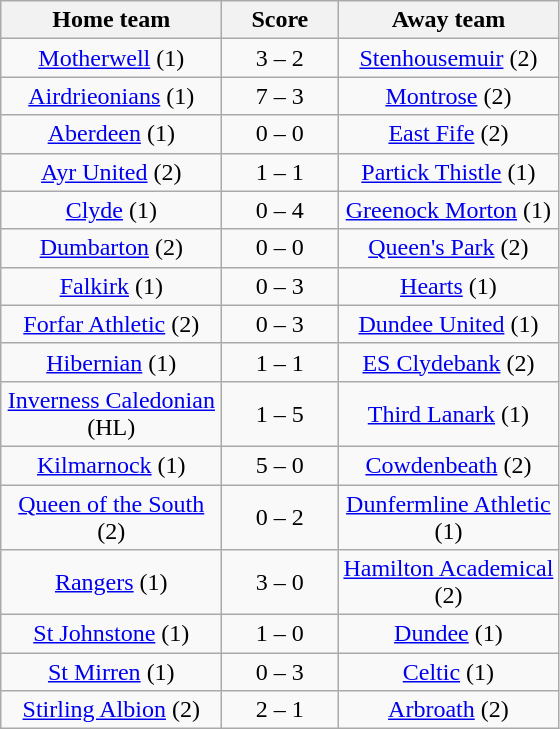<table class="wikitable" style="text-align: center">
<tr>
<th width=140>Home team</th>
<th width=70>Score</th>
<th width=140>Away team</th>
</tr>
<tr>
<td><a href='#'>Motherwell</a> (1)</td>
<td>3 – 2</td>
<td><a href='#'>Stenhousemuir</a> (2)</td>
</tr>
<tr>
<td><a href='#'>Airdrieonians</a> (1)</td>
<td>7 – 3</td>
<td><a href='#'>Montrose</a> (2)</td>
</tr>
<tr>
<td><a href='#'>Aberdeen</a> (1)</td>
<td>0 – 0</td>
<td><a href='#'>East Fife</a> (2)</td>
</tr>
<tr>
<td><a href='#'>Ayr United</a> (2)</td>
<td>1 – 1</td>
<td><a href='#'>Partick Thistle</a> (1)</td>
</tr>
<tr>
<td><a href='#'>Clyde</a> (1)</td>
<td>0 – 4</td>
<td><a href='#'>Greenock Morton</a> (1)</td>
</tr>
<tr>
<td><a href='#'>Dumbarton</a> (2)</td>
<td>0 – 0</td>
<td><a href='#'>Queen's Park</a> (2)</td>
</tr>
<tr>
<td><a href='#'>Falkirk</a> (1)</td>
<td>0 – 3</td>
<td><a href='#'>Hearts</a> (1)</td>
</tr>
<tr>
<td><a href='#'>Forfar Athletic</a> (2)</td>
<td>0 – 3</td>
<td><a href='#'>Dundee United</a> (1)</td>
</tr>
<tr>
<td><a href='#'>Hibernian</a> (1)</td>
<td>1 – 1</td>
<td><a href='#'>ES Clydebank</a> (2)</td>
</tr>
<tr>
<td><a href='#'>Inverness Caledonian</a> (HL)</td>
<td>1 – 5</td>
<td><a href='#'>Third Lanark</a> (1)</td>
</tr>
<tr>
<td><a href='#'>Kilmarnock</a> (1)</td>
<td>5 – 0</td>
<td><a href='#'>Cowdenbeath</a> (2)</td>
</tr>
<tr>
<td><a href='#'>Queen of the South</a> (2)</td>
<td>0 – 2</td>
<td><a href='#'>Dunfermline Athletic</a> (1)</td>
</tr>
<tr>
<td><a href='#'>Rangers</a> (1)</td>
<td>3 – 0</td>
<td><a href='#'>Hamilton Academical</a> (2)</td>
</tr>
<tr>
<td><a href='#'>St Johnstone</a> (1)</td>
<td>1 – 0</td>
<td><a href='#'>Dundee</a> (1)</td>
</tr>
<tr>
<td><a href='#'>St Mirren</a> (1)</td>
<td>0 – 3</td>
<td><a href='#'>Celtic</a> (1)</td>
</tr>
<tr>
<td><a href='#'>Stirling Albion</a> (2)</td>
<td>2 – 1</td>
<td><a href='#'>Arbroath</a> (2)</td>
</tr>
</table>
